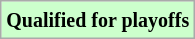<table class="wikitable">
<tr>
<td bgcolor="#ccffcc"><small><strong>Qualified for playoffs</strong></small></td>
</tr>
</table>
